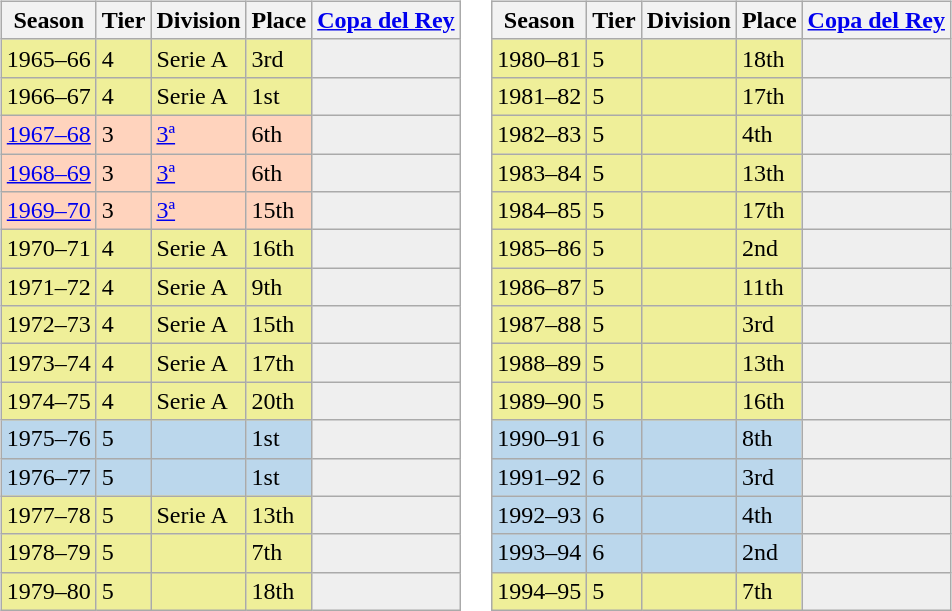<table>
<tr>
<td valign="top" width=0%><br><table class="wikitable">
<tr style="background:#f0f6fa;">
<th>Season</th>
<th>Tier</th>
<th>Division</th>
<th>Place</th>
<th><a href='#'>Copa del Rey</a></th>
</tr>
<tr>
<td style="background:#EFEF99;">1965–66</td>
<td style="background:#EFEF99;">4</td>
<td style="background:#EFEF99;">Serie A</td>
<td style="background:#EFEF99;">3rd</td>
<th style="background:#efefef;"></th>
</tr>
<tr>
<td style="background:#EFEF99;">1966–67</td>
<td style="background:#EFEF99;">4</td>
<td style="background:#EFEF99;">Serie A</td>
<td style="background:#EFEF99;">1st</td>
<th style="background:#efefef;"></th>
</tr>
<tr>
<td style="background:#FFD3BD;"><a href='#'>1967–68</a></td>
<td style="background:#FFD3BD;">3</td>
<td style="background:#FFD3BD;"><a href='#'>3ª</a></td>
<td style="background:#FFD3BD;">6th</td>
<td style="background:#efefef;"></td>
</tr>
<tr>
<td style="background:#FFD3BD;"><a href='#'>1968–69</a></td>
<td style="background:#FFD3BD;">3</td>
<td style="background:#FFD3BD;"><a href='#'>3ª</a></td>
<td style="background:#FFD3BD;">6th</td>
<td style="background:#efefef;"></td>
</tr>
<tr>
<td style="background:#FFD3BD;"><a href='#'>1969–70</a></td>
<td style="background:#FFD3BD;">3</td>
<td style="background:#FFD3BD;"><a href='#'>3ª</a></td>
<td style="background:#FFD3BD;">15th</td>
<td style="background:#efefef;"></td>
</tr>
<tr>
<td style="background:#EFEF99;">1970–71</td>
<td style="background:#EFEF99;">4</td>
<td style="background:#EFEF99;">Serie A</td>
<td style="background:#EFEF99;">16th</td>
<th style="background:#efefef;"></th>
</tr>
<tr>
<td style="background:#EFEF99;">1971–72</td>
<td style="background:#EFEF99;">4</td>
<td style="background:#EFEF99;">Serie A</td>
<td style="background:#EFEF99;">9th</td>
<th style="background:#efefef;"></th>
</tr>
<tr>
<td style="background:#EFEF99;">1972–73</td>
<td style="background:#EFEF99;">4</td>
<td style="background:#EFEF99;">Serie A</td>
<td style="background:#EFEF99;">15th</td>
<th style="background:#efefef;"></th>
</tr>
<tr>
<td style="background:#EFEF99;">1973–74</td>
<td style="background:#EFEF99;">4</td>
<td style="background:#EFEF99;">Serie A</td>
<td style="background:#EFEF99;">17th</td>
<th style="background:#efefef;"></th>
</tr>
<tr>
<td style="background:#EFEF99;">1974–75</td>
<td style="background:#EFEF99;">4</td>
<td style="background:#EFEF99;">Serie A</td>
<td style="background:#EFEF99;">20th</td>
<th style="background:#efefef;"></th>
</tr>
<tr>
<td style="background:#BBD7EC;">1975–76</td>
<td style="background:#BBD7EC;">5</td>
<td style="background:#BBD7EC;"></td>
<td style="background:#BBD7EC;">1st</td>
<th style="background:#efefef;"></th>
</tr>
<tr>
<td style="background:#BBD7EC;">1976–77</td>
<td style="background:#BBD7EC;">5</td>
<td style="background:#BBD7EC;"></td>
<td style="background:#BBD7EC;">1st</td>
<th style="background:#efefef;"></th>
</tr>
<tr>
<td style="background:#EFEF99;">1977–78</td>
<td style="background:#EFEF99;">5</td>
<td style="background:#EFEF99;">Serie A</td>
<td style="background:#EFEF99;">13th</td>
<th style="background:#efefef;"></th>
</tr>
<tr>
<td style="background:#EFEF99;">1978–79</td>
<td style="background:#EFEF99;">5</td>
<td style="background:#EFEF99;"></td>
<td style="background:#EFEF99;">7th</td>
<th style="background:#efefef;"></th>
</tr>
<tr>
<td style="background:#EFEF99;">1979–80</td>
<td style="background:#EFEF99;">5</td>
<td style="background:#EFEF99;"></td>
<td style="background:#EFEF99;">18th</td>
<th style="background:#efefef;"></th>
</tr>
</table>
</td>
<td valign="top" width=0%><br><table class="wikitable">
<tr style="background:#f0f6fa;">
<th>Season</th>
<th>Tier</th>
<th>Division</th>
<th>Place</th>
<th><a href='#'>Copa del Rey</a></th>
</tr>
<tr>
<td style="background:#EFEF99;">1980–81</td>
<td style="background:#EFEF99;">5</td>
<td style="background:#EFEF99;"></td>
<td style="background:#EFEF99;">18th</td>
<th style="background:#efefef;"></th>
</tr>
<tr>
<td style="background:#EFEF99;">1981–82</td>
<td style="background:#EFEF99;">5</td>
<td style="background:#EFEF99;"></td>
<td style="background:#EFEF99;">17th</td>
<th style="background:#efefef;"></th>
</tr>
<tr>
<td style="background:#EFEF99;">1982–83</td>
<td style="background:#EFEF99;">5</td>
<td style="background:#EFEF99;"></td>
<td style="background:#EFEF99;">4th</td>
<th style="background:#efefef;"></th>
</tr>
<tr>
<td style="background:#EFEF99;">1983–84</td>
<td style="background:#EFEF99;">5</td>
<td style="background:#EFEF99;"></td>
<td style="background:#EFEF99;">13th</td>
<th style="background:#efefef;"></th>
</tr>
<tr>
<td style="background:#EFEF99;">1984–85</td>
<td style="background:#EFEF99;">5</td>
<td style="background:#EFEF99;"></td>
<td style="background:#EFEF99;">17th</td>
<th style="background:#efefef;"></th>
</tr>
<tr>
<td style="background:#EFEF99;">1985–86</td>
<td style="background:#EFEF99;">5</td>
<td style="background:#EFEF99;"></td>
<td style="background:#EFEF99;">2nd</td>
<th style="background:#efefef;"></th>
</tr>
<tr>
<td style="background:#EFEF99;">1986–87</td>
<td style="background:#EFEF99;">5</td>
<td style="background:#EFEF99;"></td>
<td style="background:#EFEF99;">11th</td>
<th style="background:#efefef;"></th>
</tr>
<tr>
<td style="background:#EFEF99;">1987–88</td>
<td style="background:#EFEF99;">5</td>
<td style="background:#EFEF99;"></td>
<td style="background:#EFEF99;">3rd</td>
<th style="background:#efefef;"></th>
</tr>
<tr>
<td style="background:#EFEF99;">1988–89</td>
<td style="background:#EFEF99;">5</td>
<td style="background:#EFEF99;"></td>
<td style="background:#EFEF99;">13th</td>
<th style="background:#efefef;"></th>
</tr>
<tr>
<td style="background:#EFEF99;">1989–90</td>
<td style="background:#EFEF99;">5</td>
<td style="background:#EFEF99;"></td>
<td style="background:#EFEF99;">16th</td>
<th style="background:#efefef;"></th>
</tr>
<tr>
<td style="background:#BBD7EC;">1990–91</td>
<td style="background:#BBD7EC;">6</td>
<td style="background:#BBD7EC;"></td>
<td style="background:#BBD7EC;">8th</td>
<th style="background:#efefef;"></th>
</tr>
<tr>
<td style="background:#BBD7EC;">1991–92</td>
<td style="background:#BBD7EC;">6</td>
<td style="background:#BBD7EC;"></td>
<td style="background:#BBD7EC;">3rd</td>
<th style="background:#efefef;"></th>
</tr>
<tr>
<td style="background:#BBD7EC;">1992–93</td>
<td style="background:#BBD7EC;">6</td>
<td style="background:#BBD7EC;"></td>
<td style="background:#BBD7EC;">4th</td>
<th style="background:#efefef;"></th>
</tr>
<tr>
<td style="background:#BBD7EC;">1993–94</td>
<td style="background:#BBD7EC;">6</td>
<td style="background:#BBD7EC;"></td>
<td style="background:#BBD7EC;">2nd</td>
<th style="background:#efefef;"></th>
</tr>
<tr>
<td style="background:#EFEF99;">1994–95</td>
<td style="background:#EFEF99;">5</td>
<td style="background:#EFEF99;"></td>
<td style="background:#EFEF99;">7th</td>
<th style="background:#efefef;"></th>
</tr>
</table>
</td>
</tr>
</table>
